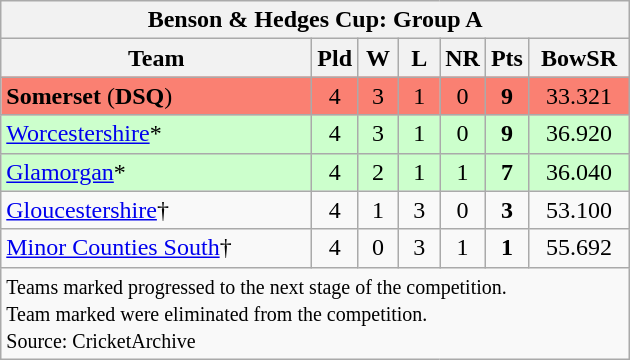<table class="wikitable" style="text-align: center;">
<tr>
<th colspan="8">Benson & Hedges Cup: Group A</th>
</tr>
<tr>
<th width=200>Team</th>
<th width=20>Pld</th>
<th width=20>W</th>
<th width=20>L</th>
<th width=20>NR</th>
<th width=20>Pts</th>
<th width=60>BowSR</th>
</tr>
<tr style="background:salmon;">
<td align=left><strong>Somerset</strong> (<strong>DSQ</strong>)</td>
<td>4</td>
<td>3</td>
<td>1</td>
<td>0</td>
<td><strong>9</strong></td>
<td>33.321</td>
</tr>
<tr style="background:#ccffcc;">
<td align=left><a href='#'>Worcestershire</a>*</td>
<td>4</td>
<td>3</td>
<td>1</td>
<td>0</td>
<td><strong>9</strong></td>
<td>36.920</td>
</tr>
<tr style="background:#ccffcc;">
<td align=left><a href='#'>Glamorgan</a>*</td>
<td>4</td>
<td>2</td>
<td>1</td>
<td>1</td>
<td><strong>7</strong></td>
<td>36.040</td>
</tr>
<tr>
<td align=left><a href='#'>Gloucestershire</a>†</td>
<td>4</td>
<td>1</td>
<td>3</td>
<td>0</td>
<td><strong>3</strong></td>
<td>53.100</td>
</tr>
<tr>
<td align=left><a href='#'>Minor Counties South</a>†</td>
<td>4</td>
<td>0</td>
<td>3</td>
<td>1</td>
<td><strong>1</strong></td>
<td>55.692</td>
</tr>
<tr>
<td colspan="8" align="left"><small>Teams marked  progressed to the next stage of the competition.<br>Team marked  were eliminated from the competition.</small><br><small>Source: CricketArchive</small></td>
</tr>
</table>
